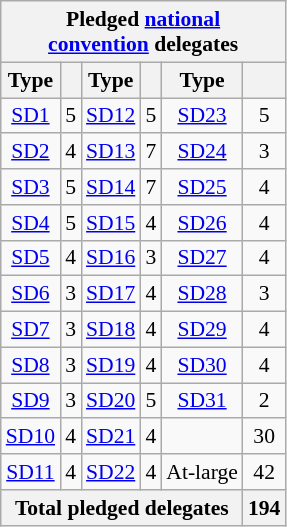<table class="wikitable sortable" style="font-size:90%;text-align:center;float:none;padding:5px;">
<tr>
<th colspan="6">Pledged <a href='#'>national<br>convention</a> delegates</th>
</tr>
<tr>
<th>Type</th>
<th></th>
<th>Type</th>
<th></th>
<th>Type</th>
<th></th>
</tr>
<tr>
<td><a href='#'>SD1</a></td>
<td>5</td>
<td><a href='#'>SD12</a></td>
<td>5</td>
<td><a href='#'>SD23</a></td>
<td>5</td>
</tr>
<tr>
<td><a href='#'>SD2</a></td>
<td>4</td>
<td><a href='#'>SD13</a></td>
<td>7</td>
<td><a href='#'>SD24</a></td>
<td>3</td>
</tr>
<tr>
<td><a href='#'>SD3</a></td>
<td>5</td>
<td><a href='#'>SD14</a></td>
<td>7</td>
<td><a href='#'>SD25</a></td>
<td>4</td>
</tr>
<tr>
<td><a href='#'>SD4</a></td>
<td>5</td>
<td><a href='#'>SD15</a></td>
<td>4</td>
<td><a href='#'>SD26</a></td>
<td>4</td>
</tr>
<tr>
<td><a href='#'>SD5</a></td>
<td>4</td>
<td><a href='#'>SD16</a></td>
<td>3</td>
<td><a href='#'>SD27</a></td>
<td>4</td>
</tr>
<tr>
<td><a href='#'>SD6</a></td>
<td>3</td>
<td><a href='#'>SD17</a></td>
<td>4</td>
<td><a href='#'>SD28</a></td>
<td>3</td>
</tr>
<tr>
<td><a href='#'>SD7</a></td>
<td>3</td>
<td><a href='#'>SD18</a></td>
<td>4</td>
<td><a href='#'>SD29</a></td>
<td>4</td>
</tr>
<tr>
<td><a href='#'>SD8</a></td>
<td>3</td>
<td><a href='#'>SD19</a></td>
<td>4</td>
<td><a href='#'>SD30</a></td>
<td>4</td>
</tr>
<tr>
<td><a href='#'>SD9</a></td>
<td>3</td>
<td><a href='#'>SD20</a></td>
<td>5</td>
<td><a href='#'>SD31</a></td>
<td>2</td>
</tr>
<tr>
<td><a href='#'>SD10</a></td>
<td>4</td>
<td><a href='#'>SD21</a></td>
<td>4</td>
<td></td>
<td>30</td>
</tr>
<tr>
<td><a href='#'>SD11</a></td>
<td>4</td>
<td><a href='#'>SD22</a></td>
<td>4</td>
<td>At-large</td>
<td>42</td>
</tr>
<tr>
<th colspan=5>Total pledged delegates</th>
<th>194</th>
</tr>
</table>
